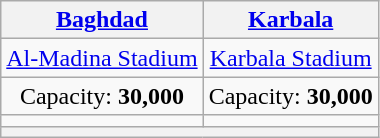<table class="wikitable" style="text-align:center">
<tr>
<th colspan=1> <a href='#'>Baghdad</a></th>
<th colspan=1> <a href='#'>Karbala</a></th>
</tr>
<tr>
<td><a href='#'>Al-Madina Stadium</a></td>
<td><a href='#'>Karbala Stadium</a></td>
</tr>
<tr>
<td>Capacity: <strong>30,000</strong></td>
<td>Capacity: <strong>30,000</strong></td>
</tr>
<tr>
<td></td>
<td></td>
</tr>
<tr>
<th rowspan="4" colspan=2></th>
</tr>
</table>
